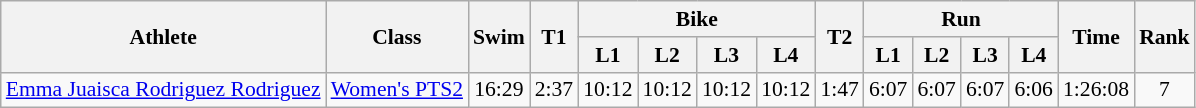<table class="wikitable" style="font-size:90%">
<tr>
<th rowspan="2">Athlete</th>
<th rowspan="2">Class</th>
<th rowspan="2">Swim</th>
<th rowspan="2">T1</th>
<th colspan="4">Bike</th>
<th rowspan="2">T2</th>
<th colspan="4">Run</th>
<th rowspan="2">Time</th>
<th rowspan="2">Rank</th>
</tr>
<tr>
<th>L1</th>
<th>L2</th>
<th>L3</th>
<th>L4</th>
<th>L1</th>
<th>L2</th>
<th>L3</th>
<th>L4</th>
</tr>
<tr align=center>
<td align=left><a href='#'>Emma Juaisca Rodriguez Rodriguez</a></td>
<td align=left><a href='#'>Women's PTS2</a></td>
<td>16:29</td>
<td>2:37</td>
<td>10:12</td>
<td>10:12</td>
<td>10:12</td>
<td>10:12</td>
<td>1:47</td>
<td>6:07</td>
<td>6:07</td>
<td>6:07</td>
<td>6:06</td>
<td>1:26:08</td>
<td>7</td>
</tr>
</table>
